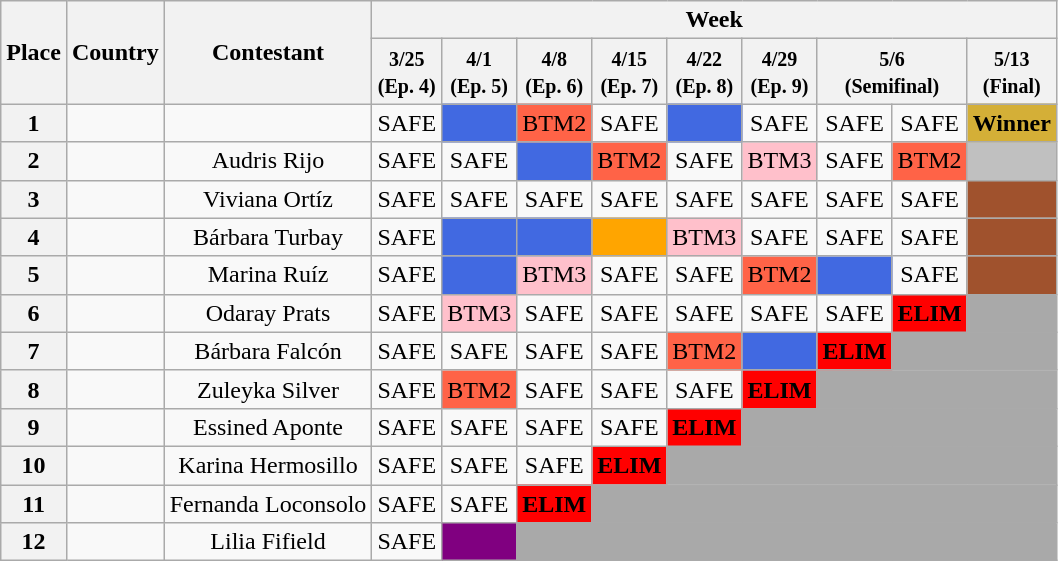<table class="wikitable" style="text-align:center">
<tr>
<th rowspan="2">Place</th>
<th rowspan="2">Country</th>
<th rowspan="2">Contestant</th>
<th colspan="9">Week</th>
</tr>
<tr>
<th><small>3/25 <br>(Ep. 4)</small></th>
<th><small>4/1 <br>(Ep. 5)</small></th>
<th><small>4/8<br>(Ep. 6)</small></th>
<th><small>4/15<br>(Ep. 7)</small></th>
<th><small>4/22<br>(Ep. 8)</small></th>
<th><small>4/29<br>(Ep. 9)</small></th>
<th colspan="2"><small>5/6<br>(Semifinal)</small></th>
<th><small>5/13<br>(Final)</small></th>
</tr>
<tr>
<th>1</th>
<td><strong></strong></td>
<td></td>
<td>SAFE</td>
<td style="background:royalblue;"><strong></strong></td>
<td style="background:tomato;">BTM2</td>
<td>SAFE</td>
<td style="background:royalblue;"><strong></strong></td>
<td>SAFE</td>
<td>SAFE</td>
<td>SAFE</td>
<td style="background:#D4AF37;"><strong>Winner</strong></td>
</tr>
<tr>
<th>2</th>
<td><strong></strong></td>
<td>Audris Rijo</td>
<td>SAFE</td>
<td>SAFE</td>
<td style="background:royalblue;"><strong></strong></td>
<td style="background:tomato;">BTM2</td>
<td>SAFE</td>
<td style="background:pink;">BTM3</td>
<td>SAFE</td>
<td style="background:tomato;">BTM2</td>
<td style="background:silver;"></td>
</tr>
<tr>
<th>3</th>
<td><strong></strong></td>
<td>Viviana Ortíz</td>
<td>SAFE</td>
<td>SAFE</td>
<td>SAFE</td>
<td>SAFE</td>
<td>SAFE</td>
<td>SAFE</td>
<td>SAFE</td>
<td>SAFE</td>
<td style="background:sienna;"></td>
</tr>
<tr>
<th>4</th>
<td><strong></strong></td>
<td>Bárbara Turbay</td>
<td>SAFE</td>
<td style="background:royalblue;"><strong></strong></td>
<td style="background:royalblue;"><strong></strong></td>
<td style="background:orange;"></td>
<td style="background:pink;">BTM3</td>
<td>SAFE</td>
<td>SAFE</td>
<td>SAFE</td>
<td style="background:sienna;"></td>
</tr>
<tr>
<th>5</th>
<td><strong></strong></td>
<td>Marina Ruíz</td>
<td>SAFE</td>
<td style="background:royalblue;"><strong></strong></td>
<td style="background:pink;">BTM3</td>
<td>SAFE</td>
<td>SAFE</td>
<td style="background:tomato;">BTM2</td>
<td style="background:royalblue;"><strong></strong></td>
<td>SAFE</td>
<td style="background:sienna;"></td>
</tr>
<tr>
<th>6</th>
<td><strong></strong></td>
<td>Odaray Prats</td>
<td>SAFE</td>
<td style="background:pink;">BTM3</td>
<td>SAFE</td>
<td>SAFE</td>
<td>SAFE</td>
<td>SAFE</td>
<td>SAFE</td>
<td style="background:red;"><strong>ELIM</strong></td>
<td style="background:darkgray;" colspan="11"></td>
</tr>
<tr>
<th>7</th>
<td><strong></strong></td>
<td>Bárbara Falcón</td>
<td>SAFE</td>
<td>SAFE</td>
<td>SAFE</td>
<td>SAFE</td>
<td style="background:tomato;">BTM2</td>
<td style="background:royalblue;"><strong></strong></td>
<td style="background:red;"><strong>ELIM</strong></td>
<td style="background:darkgray;" colspan="11"></td>
</tr>
<tr>
<th>8</th>
<td><strong></strong></td>
<td>Zuleyka Silver</td>
<td>SAFE</td>
<td style="background:tomato;">BTM2</td>
<td>SAFE</td>
<td>SAFE</td>
<td>SAFE</td>
<td style="background:red;"><strong>ELIM</strong></td>
<td style="background:darkgray;" colspan="11"></td>
</tr>
<tr>
<th>9</th>
<td><strong></strong></td>
<td>Essined Aponte</td>
<td>SAFE</td>
<td>SAFE</td>
<td>SAFE</td>
<td>SAFE</td>
<td style="background:red;"><strong>ELIM</strong></td>
<td style="background:darkgray;" colspan="11"></td>
</tr>
<tr>
<th>10</th>
<td><strong></strong></td>
<td>Karina Hermosillo</td>
<td>SAFE</td>
<td>SAFE</td>
<td>SAFE</td>
<td style="background:red;"><strong>ELIM</strong></td>
<td style="background:darkgray;" colspan="11"></td>
</tr>
<tr>
<th>11</th>
<td><strong></strong></td>
<td>Fernanda Loconsolo</td>
<td>SAFE</td>
<td>SAFE</td>
<td style="background:red;"><strong>ELIM</strong></td>
<td style="background:darkgray;" colspan="11"></td>
</tr>
<tr>
<th>12</th>
<td><strong></strong></td>
<td>Lilia Fifield</td>
<td>SAFE</td>
<td style="background:purple;"></td>
<td style="background:darkgray;" colspan="11"></td>
</tr>
</table>
